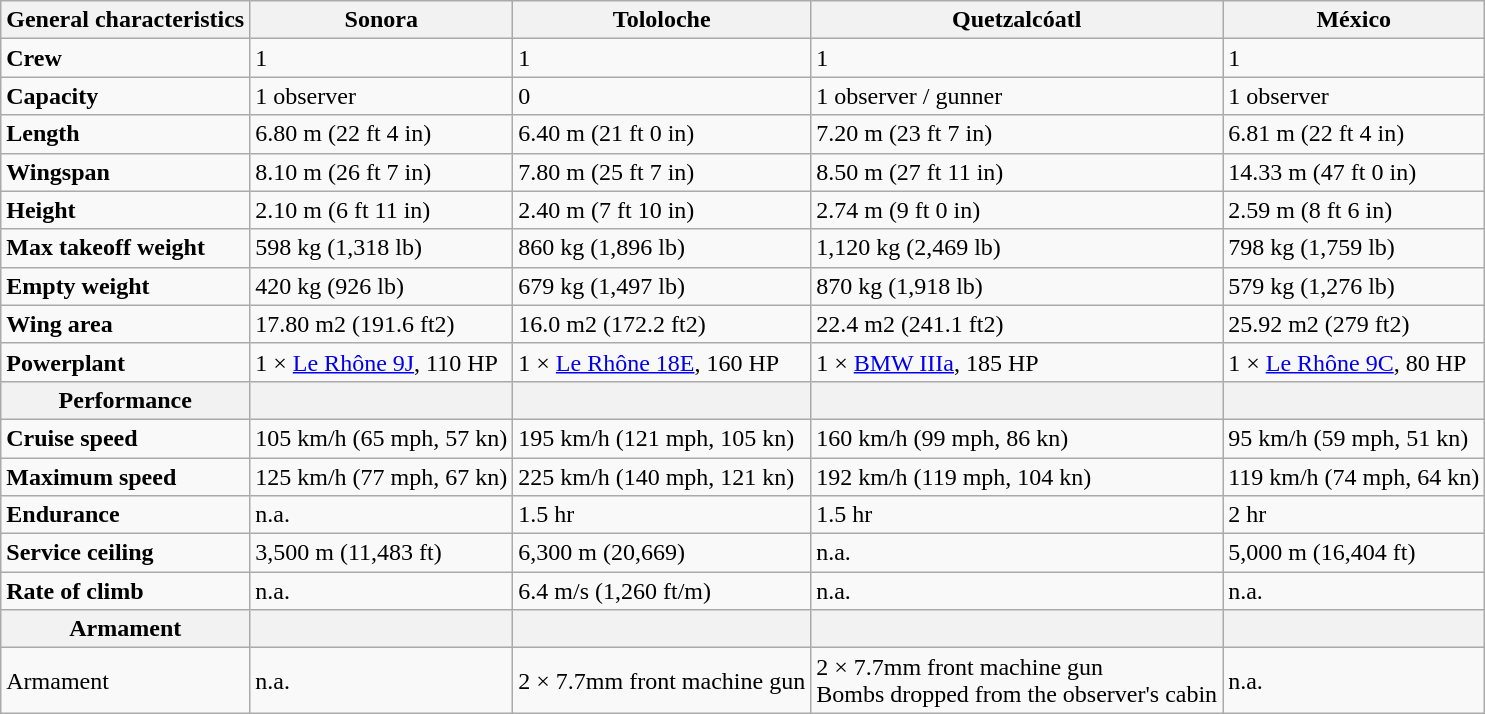<table class="wikitable">
<tr>
<th>General characteristics</th>
<th>Sonora</th>
<th>Tololoche</th>
<th>Quetzalcóatl</th>
<th>México</th>
</tr>
<tr>
<td><strong>Crew</strong></td>
<td>1</td>
<td>1</td>
<td>1</td>
<td>1</td>
</tr>
<tr>
<td><strong>Capacity</strong></td>
<td>1 observer</td>
<td>0</td>
<td>1 observer / gunner</td>
<td>1 observer</td>
</tr>
<tr>
<td><strong>Length</strong></td>
<td>6.80 m (22 ft 4 in)</td>
<td>6.40 m (21 ft 0 in)</td>
<td>7.20 m (23 ft 7 in)</td>
<td>6.81 m (22 ft 4 in)</td>
</tr>
<tr>
<td><strong>Wingspan</strong></td>
<td>8.10 m (26 ft 7 in)</td>
<td>7.80 m (25 ft 7 in)</td>
<td>8.50 m (27 ft 11 in)</td>
<td>14.33 m (47 ft 0 in)</td>
</tr>
<tr>
<td><strong>Height</strong></td>
<td>2.10 m (6 ft 11 in)</td>
<td>2.40 m (7 ft 10 in)</td>
<td>2.74 m (9 ft 0 in)</td>
<td>2.59 m (8 ft 6 in)</td>
</tr>
<tr>
<td><strong>Max takeoff weight</strong></td>
<td>598 kg (1,318 lb)</td>
<td>860 kg (1,896 lb)</td>
<td>1,120 kg (2,469 lb)</td>
<td>798 kg (1,759 lb)</td>
</tr>
<tr>
<td><strong>Empty weight</strong></td>
<td>420 kg (926 lb)</td>
<td>679 kg (1,497 lb)</td>
<td>870 kg (1,918 lb)</td>
<td>579 kg (1,276 lb)</td>
</tr>
<tr>
<td><strong>Wing area</strong></td>
<td>17.80 m2 (191.6 ft2)</td>
<td>16.0 m2 (172.2 ft2)</td>
<td>22.4 m2 (241.1 ft2)</td>
<td>25.92 m2 (279 ft2)</td>
</tr>
<tr>
<td><strong>Powerplant</strong></td>
<td>1 × <a href='#'>Le Rhône 9J</a>, 110 HP</td>
<td>1 × <a href='#'>Le Rhône 18E</a>, 160 HP</td>
<td>1 × <a href='#'>BMW IIIa</a>, 185 HP</td>
<td>1 × <a href='#'>Le Rhône 9C</a>, 80 HP</td>
</tr>
<tr>
<th>Performance</th>
<th></th>
<th></th>
<th></th>
<th></th>
</tr>
<tr>
<td><strong>Cruise speed</strong></td>
<td>105 km/h (65 mph, 57 kn)</td>
<td>195 km/h (121 mph, 105 kn)</td>
<td>160 km/h (99 mph, 86 kn)</td>
<td>95 km/h (59 mph, 51 kn)</td>
</tr>
<tr>
<td><strong>Maximum speed</strong></td>
<td>125 km/h (77 mph, 67 kn)</td>
<td>225 km/h (140 mph, 121 kn)</td>
<td>192 km/h (119 mph, 104 kn)</td>
<td>119 km/h (74 mph, 64 kn)</td>
</tr>
<tr>
<td><strong>Endurance</strong></td>
<td>n.a.</td>
<td>1.5 hr</td>
<td>1.5 hr</td>
<td>2 hr</td>
</tr>
<tr>
<td><strong>Service ceiling</strong></td>
<td>3,500 m (11,483 ft)</td>
<td>6,300 m (20,669)</td>
<td>n.a.</td>
<td>5,000 m (16,404 ft)</td>
</tr>
<tr>
<td><strong>Rate of climb</strong></td>
<td>n.a.</td>
<td>6.4 m/s (1,260 ft/m)</td>
<td>n.a.</td>
<td>n.a.</td>
</tr>
<tr>
<th>Armament</th>
<th></th>
<th></th>
<th></th>
<th></th>
</tr>
<tr>
<td>Armament</td>
<td>n.a.</td>
<td>2 × 7.7mm front machine gun</td>
<td>2 × 7.7mm front machine gun<br>Bombs dropped from the observer's cabin</td>
<td>n.a.</td>
</tr>
</table>
